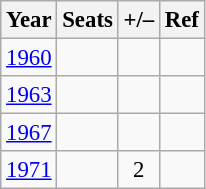<table class="wikitable" style="font-size:95%;text-align:center;">
<tr>
<th>Year</th>
<th>Seats</th>
<th>+/–</th>
<th>Ref</th>
</tr>
<tr>
<td><a href='#'>1960</a></td>
<td></td>
<td></td>
<td></td>
</tr>
<tr>
<td><a href='#'>1963</a></td>
<td></td>
<td></td>
<td></td>
</tr>
<tr>
<td><a href='#'>1967</a></td>
<td></td>
<td></td>
<td></td>
</tr>
<tr>
<td><a href='#'>1971</a></td>
<td></td>
<td> 2</td>
<td></td>
</tr>
</table>
